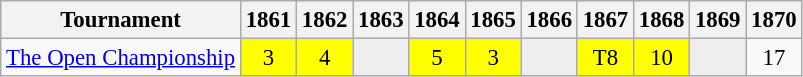<table class="wikitable" style="font-size:95%;text-align:center;">
<tr>
<th>Tournament</th>
<th>1861</th>
<th>1862</th>
<th>1863</th>
<th>1864</th>
<th>1865</th>
<th>1866</th>
<th>1867</th>
<th>1868</th>
<th>1869</th>
<th>1870</th>
</tr>
<tr>
<td align=left><a href='#'>The Open Championship</a></td>
<td style="background:yellow;">3</td>
<td style="background:yellow;">4</td>
<td style="background:#eeeeee;"></td>
<td style="background:yellow;">5</td>
<td style="background:yellow;">3</td>
<td style="background:#eeeeee;"></td>
<td style="background:yellow;">T8</td>
<td style="background:yellow;">10</td>
<td style="background:#eeeeee;"></td>
<td>17</td>
</tr>
</table>
